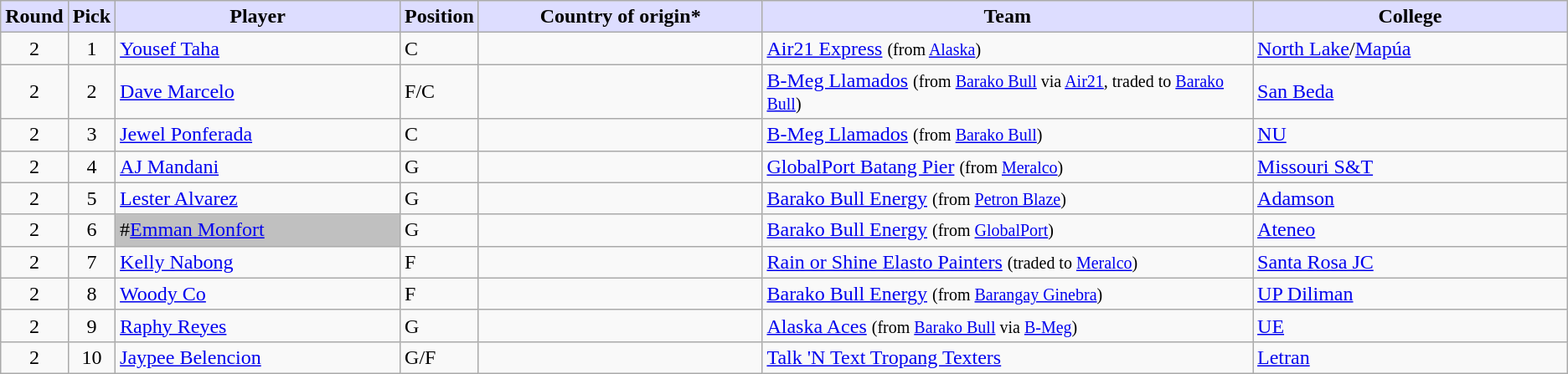<table class="wikitable sortable sortable">
<tr>
<th style="background:#ddf; width:1%;">Round</th>
<th style="background:#ddf; width:1%;">Pick</th>
<th style="background:#ddf; width:20%;">Player</th>
<th style="background:#ddf; width:1%;">Position</th>
<th style="background:#ddf; width:20%;">Country of origin*</th>
<th style="background:#ddf; width:35%;">Team</th>
<th style="background:#ddf; width:25%;">College</th>
</tr>
<tr>
<td align=center>2</td>
<td align=center>1</td>
<td><a href='#'>Yousef Taha</a></td>
<td>C</td>
<td></td>
<td><a href='#'>Air21 Express</a> <small>(from <a href='#'>Alaska</a>)</small></td>
<td><a href='#'>North Lake</a>/<a href='#'>Mapúa</a></td>
</tr>
<tr>
<td align=center>2</td>
<td align=center>2</td>
<td><a href='#'>Dave Marcelo</a></td>
<td>F/C</td>
<td></td>
<td><a href='#'>B-Meg Llamados</a> <small>(from <a href='#'>Barako Bull</a> via <a href='#'>Air21</a>, traded to <a href='#'>Barako Bull</a>)</small></td>
<td><a href='#'>San Beda</a></td>
</tr>
<tr>
<td align=center>2</td>
<td align=center>3</td>
<td><a href='#'>Jewel Ponferada</a></td>
<td>C</td>
<td></td>
<td><a href='#'>B-Meg Llamados</a> <small>(from <a href='#'>Barako Bull</a>)</small></td>
<td><a href='#'>NU</a></td>
</tr>
<tr>
<td align=center>2</td>
<td align=center>4</td>
<td><a href='#'>AJ Mandani</a></td>
<td>G</td>
<td></td>
<td><a href='#'>GlobalPort Batang Pier</a> <small>(from <a href='#'>Meralco</a>)</small></td>
<td><a href='#'>Missouri S&T</a></td>
</tr>
<tr>
<td align=center>2</td>
<td align=center>5</td>
<td><a href='#'>Lester Alvarez</a></td>
<td>G</td>
<td></td>
<td><a href='#'>Barako Bull Energy</a> <small>(from <a href='#'>Petron Blaze</a>)</small> </td>
<td><a href='#'>Adamson</a></td>
</tr>
<tr>
<td align=center>2</td>
<td align=center>6</td>
<td bgcolor=silver>#<a href='#'>Emman Monfort</a></td>
<td>G</td>
<td></td>
<td><a href='#'>Barako Bull Energy</a> <small>(from <a href='#'>GlobalPort</a>)</small> </td>
<td><a href='#'>Ateneo</a></td>
</tr>
<tr>
<td align=center>2</td>
<td align=center>7</td>
<td><a href='#'>Kelly Nabong</a></td>
<td>F</td>
<td></td>
<td><a href='#'>Rain or Shine Elasto Painters</a> <small>(traded to <a href='#'>Meralco</a>)</small></td>
<td><a href='#'>Santa Rosa JC</a></td>
</tr>
<tr>
<td align=center>2</td>
<td align=center>8</td>
<td><a href='#'>Woody Co</a></td>
<td>F</td>
<td></td>
<td><a href='#'>Barako Bull Energy</a> <small>(from <a href='#'>Barangay Ginebra</a>)</small></td>
<td><a href='#'>UP Diliman</a></td>
</tr>
<tr>
<td align=center>2</td>
<td align=center>9</td>
<td><a href='#'>Raphy Reyes</a></td>
<td>G</td>
<td></td>
<td><a href='#'>Alaska Aces</a> <small>(from <a href='#'>Barako Bull</a> via <a href='#'>B-Meg</a>)</small></td>
<td><a href='#'>UE</a></td>
</tr>
<tr>
<td align=center>2</td>
<td align=center>10</td>
<td><a href='#'>Jaypee Belencion</a></td>
<td>G/F</td>
<td></td>
<td><a href='#'>Talk 'N Text Tropang Texters</a></td>
<td><a href='#'>Letran</a></td>
</tr>
</table>
